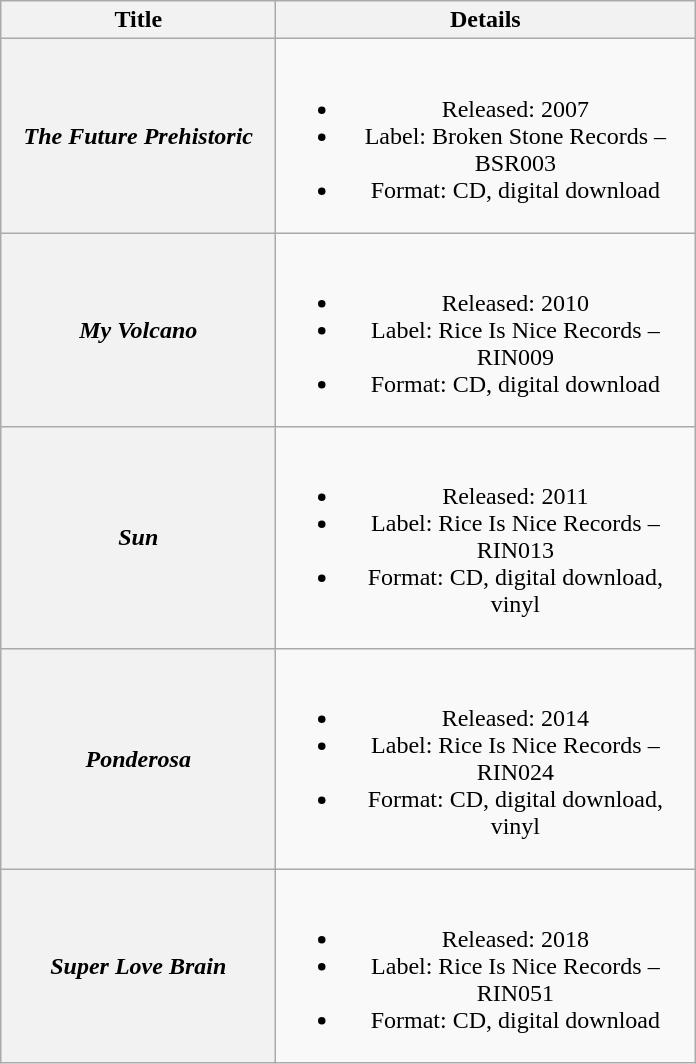<table class="wikitable plainrowheaders" style="text-align:center;" border="1">
<tr>
<th scope="col" style="width:11em;">Title</th>
<th scope="col" style="width:17em;">Details</th>
</tr>
<tr>
<th scope="row"><em>The Future Prehistoric</em></th>
<td><br><ul><li>Released: 2007</li><li>Label: Broken Stone Records – BSR003</li><li>Format: CD, digital download</li></ul></td>
</tr>
<tr>
<th scope="row"><em>My Volcano</em></th>
<td><br><ul><li>Released: 2010</li><li>Label: Rice Is Nice Records – RIN009</li><li>Format: CD, digital download</li></ul></td>
</tr>
<tr>
<th scope="row"><em>Sun</em></th>
<td><br><ul><li>Released: 2011</li><li>Label: Rice Is Nice Records – RIN013</li><li>Format: CD, digital download, vinyl</li></ul></td>
</tr>
<tr>
<th scope="row"><em>Ponderosa</em></th>
<td><br><ul><li>Released: 2014</li><li>Label: Rice Is Nice Records – RIN024</li><li>Format: CD, digital download, vinyl</li></ul></td>
</tr>
<tr>
<th scope="row"><em>Super Love Brain</em></th>
<td><br><ul><li>Released: 2018</li><li>Label: Rice Is Nice Records – RIN051</li><li>Format: CD, digital download</li></ul></td>
</tr>
</table>
